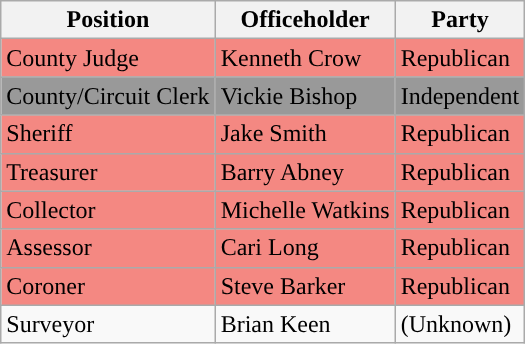<table class="wikitable">
<tr>
<th>Position</th>
<th>Officeholder</th>
<th>Party</th>
</tr>
<tr style="background-color:#F48882;">
<td>County Judge</td>
<td>Kenneth Crow</td>
<td>Republican</td>
</tr>
<tr style="background-color:#999999;">
<td>County/Circuit Clerk</td>
<td>Vickie Bishop</td>
<td>Independent</td>
</tr>
<tr style="background-color:#F48882;">
<td>Sheriff</td>
<td>Jake Smith</td>
<td>Republican</td>
</tr>
<tr style="background-color:#F48882;">
<td>Treasurer</td>
<td>Barry Abney</td>
<td>Republican</td>
</tr>
<tr style="background-color:#F48882;">
<td>Collector</td>
<td>Michelle Watkins</td>
<td>Republican</td>
</tr>
<tr style="background-color:#F48882;">
<td>Assessor</td>
<td>Cari Long</td>
<td>Republican</td>
</tr>
<tr style="background-color:#F48882;">
<td>Coroner</td>
<td>Steve Barker</td>
<td>Republican</td>
</tr>
<tr>
<td>Surveyor</td>
<td>Brian Keen</td>
<td>(Unknown)</td>
</tr>
</table>
